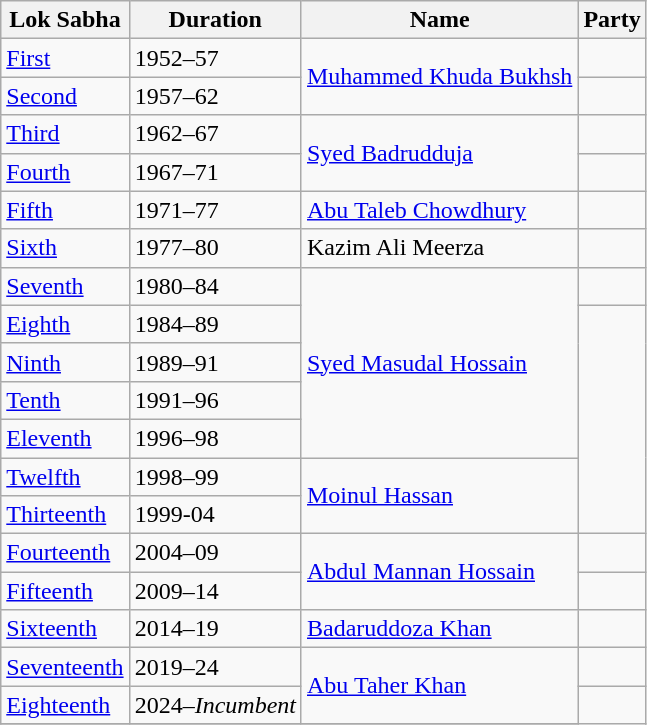<table class="wikitable sortable">
<tr>
<th>Lok Sabha</th>
<th>Duration</th>
<th>Name</th>
<th colspan=2>Party</th>
</tr>
<tr>
<td><a href='#'>First</a></td>
<td>1952–57</td>
<td rowspan=2><a href='#'>Muhammed Khuda Bukhsh</a></td>
<td></td>
</tr>
<tr>
<td><a href='#'>Second</a></td>
<td>1957–62</td>
</tr>
<tr>
<td><a href='#'>Third</a></td>
<td>1962–67</td>
<td rowspan=2><a href='#'>Syed Badrudduja</a></td>
<td></td>
</tr>
<tr>
<td><a href='#'>Fourth</a></td>
<td>1967–71</td>
</tr>
<tr>
<td><a href='#'>Fifth</a></td>
<td>1971–77</td>
<td><a href='#'>Abu Taleb Chowdhury</a></td>
<td></td>
</tr>
<tr>
<td><a href='#'>Sixth</a></td>
<td>1977–80</td>
<td>Kazim Ali Meerza</td>
<td></td>
</tr>
<tr>
<td><a href='#'>Seventh</a></td>
<td>1980–84</td>
<td rowspan=5><a href='#'>Syed Masudal Hossain</a></td>
<td></td>
</tr>
<tr>
<td><a href='#'>Eighth</a></td>
<td>1984–89</td>
</tr>
<tr>
<td><a href='#'>Ninth</a></td>
<td>1989–91</td>
</tr>
<tr>
<td><a href='#'>Tenth</a></td>
<td>1991–96</td>
</tr>
<tr>
<td><a href='#'>Eleventh</a></td>
<td>1996–98</td>
</tr>
<tr>
<td><a href='#'>Twelfth</a></td>
<td>1998–99</td>
<td rowspan=2><a href='#'>Moinul Hassan</a></td>
</tr>
<tr>
<td><a href='#'>Thirteenth</a></td>
<td>1999-04</td>
</tr>
<tr>
<td><a href='#'>Fourteenth</a></td>
<td>2004–09</td>
<td rowspan=2><a href='#'>Abdul Mannan Hossain</a></td>
<td></td>
</tr>
<tr>
<td><a href='#'>Fifteenth</a></td>
<td>2009–14</td>
</tr>
<tr>
<td><a href='#'>Sixteenth</a></td>
<td>2014–19</td>
<td><a href='#'>Badaruddoza Khan</a></td>
<td></td>
</tr>
<tr>
<td><a href='#'>Seventeenth</a></td>
<td>2019–24</td>
<td rowspan=2><a href='#'>Abu Taher Khan</a></td>
<td></td>
</tr>
<tr>
<td><a href='#'>Eighteenth</a></td>
<td>2024–<em>Incumbent</em></td>
</tr>
<tr>
</tr>
</table>
